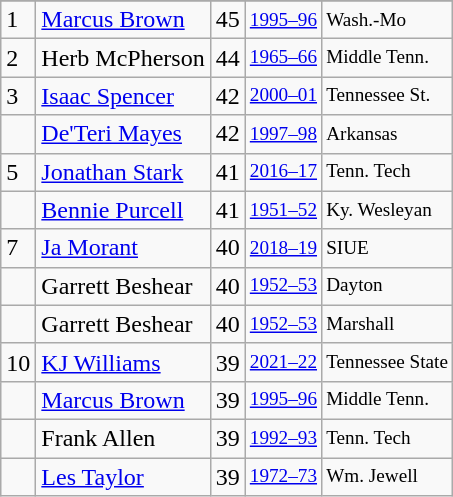<table class="wikitable">
<tr>
</tr>
<tr>
<td>1</td>
<td><a href='#'>Marcus Brown</a></td>
<td>45</td>
<td style="font-size:80%;"><a href='#'>1995–96</a></td>
<td style="font-size:80%;">Wash.-Mo</td>
</tr>
<tr>
<td>2</td>
<td>Herb McPherson</td>
<td>44</td>
<td style="font-size:80%;"><a href='#'>1965–66</a></td>
<td style="font-size:80%;">Middle Tenn.</td>
</tr>
<tr>
<td>3</td>
<td><a href='#'>Isaac Spencer</a></td>
<td>42</td>
<td style="font-size:80%;"><a href='#'>2000–01</a></td>
<td style="font-size:80%;">Tennessee St.</td>
</tr>
<tr>
<td></td>
<td><a href='#'>De'Teri Mayes</a></td>
<td>42</td>
<td style="font-size:80%;"><a href='#'>1997–98</a></td>
<td style="font-size:80%;">Arkansas</td>
</tr>
<tr>
<td>5</td>
<td><a href='#'>Jonathan Stark</a></td>
<td>41</td>
<td style="font-size:80%;"><a href='#'>2016–17</a></td>
<td style="font-size:80%;">Tenn. Tech</td>
</tr>
<tr>
<td></td>
<td><a href='#'>Bennie Purcell</a></td>
<td>41</td>
<td style="font-size:80%;"><a href='#'>1951–52</a></td>
<td style="font-size:80%;">Ky. Wesleyan</td>
</tr>
<tr>
<td>7</td>
<td><a href='#'>Ja Morant</a></td>
<td>40</td>
<td style="font-size:80%;"><a href='#'>2018–19</a></td>
<td style="font-size:80%;">SIUE</td>
</tr>
<tr>
<td></td>
<td>Garrett Beshear</td>
<td>40</td>
<td style="font-size:80%;"><a href='#'>1952–53</a></td>
<td style="font-size:80%;">Dayton</td>
</tr>
<tr>
<td></td>
<td>Garrett Beshear</td>
<td>40</td>
<td style="font-size:80%;"><a href='#'>1952–53</a></td>
<td style="font-size:80%;">Marshall</td>
</tr>
<tr>
<td>10</td>
<td><a href='#'>KJ Williams</a></td>
<td>39</td>
<td style="font-size:80%;"><a href='#'>2021–22</a></td>
<td style="font-size:80%;">Tennessee State</td>
</tr>
<tr>
<td></td>
<td><a href='#'>Marcus Brown</a></td>
<td>39</td>
<td style="font-size:80%;"><a href='#'>1995–96</a></td>
<td style="font-size:80%;">Middle Tenn.</td>
</tr>
<tr>
<td></td>
<td>Frank Allen</td>
<td>39</td>
<td style="font-size:80%;"><a href='#'>1992–93</a></td>
<td style="font-size:80%;">Tenn. Tech</td>
</tr>
<tr>
<td></td>
<td><a href='#'>Les Taylor</a></td>
<td>39</td>
<td style="font-size:80%;"><a href='#'>1972–73</a></td>
<td style="font-size:80%;">Wm. Jewell</td>
</tr>
</table>
